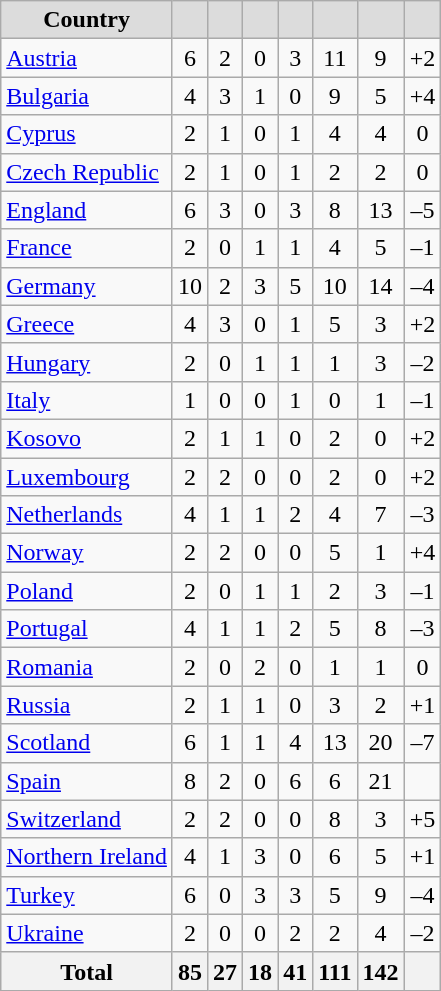<table class="wikitable" style="text-align:center">
<tr>
<th style="background:#DCDCDC">Country</th>
<th style="background:#DCDCDC"></th>
<th style="background:#DCDCDC"></th>
<th style="background:#DCDCDC"></th>
<th style="background:#DCDCDC"></th>
<th style="background:#DCDCDC"></th>
<th style="background:#DCDCDC"></th>
<th style="background:#DCDCDC"></th>
</tr>
<tr>
<td align=left> <a href='#'>Austria</a></td>
<td>6</td>
<td>2</td>
<td>0</td>
<td>3</td>
<td>11</td>
<td>9</td>
<td>+2</td>
</tr>
<tr>
<td align=left> <a href='#'>Bulgaria</a></td>
<td>4</td>
<td>3</td>
<td>1</td>
<td>0</td>
<td>9</td>
<td>5</td>
<td>+4</td>
</tr>
<tr>
<td align=left> <a href='#'>Cyprus</a></td>
<td>2</td>
<td>1</td>
<td>0</td>
<td>1</td>
<td>4</td>
<td>4</td>
<td>0</td>
</tr>
<tr>
<td align=left> <a href='#'>Czech Republic</a></td>
<td>2</td>
<td>1</td>
<td>0</td>
<td>1</td>
<td>2</td>
<td>2</td>
<td>0</td>
</tr>
<tr>
<td align=left> <a href='#'>England</a></td>
<td>6</td>
<td>3</td>
<td>0</td>
<td>3</td>
<td>8</td>
<td>13</td>
<td>–5</td>
</tr>
<tr>
<td align=left> <a href='#'>France</a></td>
<td>2</td>
<td>0</td>
<td>1</td>
<td>1</td>
<td>4</td>
<td>5</td>
<td>–1</td>
</tr>
<tr>
<td align=left> <a href='#'>Germany</a></td>
<td>10</td>
<td>2</td>
<td>3</td>
<td>5</td>
<td>10</td>
<td>14</td>
<td>–4</td>
</tr>
<tr>
<td align=left> <a href='#'>Greece</a></td>
<td>4</td>
<td>3</td>
<td>0</td>
<td>1</td>
<td>5</td>
<td>3</td>
<td>+2</td>
</tr>
<tr>
<td align=left> <a href='#'>Hungary</a></td>
<td>2</td>
<td>0</td>
<td>1</td>
<td>1</td>
<td>1</td>
<td>3</td>
<td>–2</td>
</tr>
<tr>
<td align=left> <a href='#'>Italy</a></td>
<td>1</td>
<td>0</td>
<td>0</td>
<td>1</td>
<td>0</td>
<td>1</td>
<td>–1</td>
</tr>
<tr>
<td align=left> <a href='#'>Kosovo</a></td>
<td>2</td>
<td>1</td>
<td>1</td>
<td>0</td>
<td>2</td>
<td>0</td>
<td>+2</td>
</tr>
<tr>
<td align=left> <a href='#'>Luxembourg</a></td>
<td>2</td>
<td>2</td>
<td>0</td>
<td>0</td>
<td>2</td>
<td>0</td>
<td>+2</td>
</tr>
<tr>
<td align=left> <a href='#'>Netherlands</a></td>
<td>4</td>
<td>1</td>
<td>1</td>
<td>2</td>
<td>4</td>
<td>7</td>
<td>–3</td>
</tr>
<tr>
<td align=left> <a href='#'>Norway</a></td>
<td>2</td>
<td>2</td>
<td>0</td>
<td>0</td>
<td>5</td>
<td>1</td>
<td>+4</td>
</tr>
<tr>
<td align=left> <a href='#'>Poland</a></td>
<td>2</td>
<td>0</td>
<td>1</td>
<td>1</td>
<td>2</td>
<td>3</td>
<td>–1</td>
</tr>
<tr>
<td align=left> <a href='#'>Portugal</a></td>
<td>4</td>
<td>1</td>
<td>1</td>
<td>2</td>
<td>5</td>
<td>8</td>
<td>–3</td>
</tr>
<tr>
<td align=left> <a href='#'>Romania</a></td>
<td>2</td>
<td>0</td>
<td>2</td>
<td>0</td>
<td>1</td>
<td>1</td>
<td>0</td>
</tr>
<tr>
<td align=left> <a href='#'>Russia</a></td>
<td>2</td>
<td>1</td>
<td>1</td>
<td>0</td>
<td>3</td>
<td>2</td>
<td>+1</td>
</tr>
<tr>
<td align=left> <a href='#'>Scotland</a></td>
<td>6</td>
<td>1</td>
<td>1</td>
<td>4</td>
<td>13</td>
<td>20</td>
<td>–7</td>
</tr>
<tr>
<td align=left> <a href='#'>Spain</a></td>
<td>8</td>
<td>2</td>
<td>0</td>
<td>6</td>
<td>6</td>
<td>21</td>
<td></td>
</tr>
<tr>
<td align=left> <a href='#'>Switzerland</a></td>
<td>2</td>
<td>2</td>
<td>0</td>
<td>0</td>
<td>8</td>
<td>3</td>
<td>+5</td>
</tr>
<tr>
<td align=left> <a href='#'>Northern Ireland</a></td>
<td>4</td>
<td>1</td>
<td>3</td>
<td>0</td>
<td>6</td>
<td>5</td>
<td>+1</td>
</tr>
<tr>
<td align=left> <a href='#'>Turkey</a></td>
<td>6</td>
<td>0</td>
<td>3</td>
<td>3</td>
<td>5</td>
<td>9</td>
<td>–4</td>
</tr>
<tr>
<td align=left> <a href='#'>Ukraine</a></td>
<td>2</td>
<td>0</td>
<td>0</td>
<td>2</td>
<td>2</td>
<td>4</td>
<td>–2</td>
</tr>
<tr>
<th>Total</th>
<th>85</th>
<th>27</th>
<th>18</th>
<th>41</th>
<th>111</th>
<th>142</th>
<th></th>
</tr>
</table>
